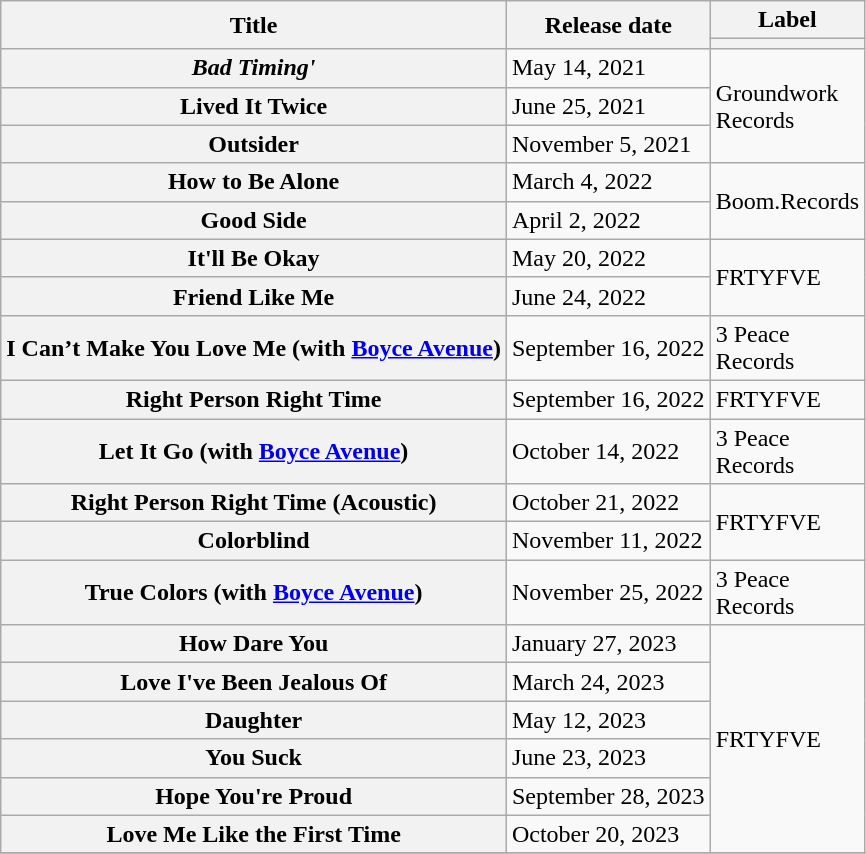<table class="wikitable plainrowheaders">
<tr>
<th scope="col" rowspan="2">Title</th>
<th scope="col" rowspan="2">Release date</th>
<th scope="col" rowspan="1">Label</th>
</tr>
<tr>
<th scope="col" style="width:3em;font-size:90%"></th>
</tr>
<tr>
<th scope="row"><em>Bad Timing'</th>
<td>May 14, 2021</td>
<td rowspan="3">Groundwork Records</td>
</tr>
<tr>
<th scope="row"></em>Lived It Twice<em></th>
<td>June 25, 2021</td>
</tr>
<tr>
<th scope="row"></em>Outsider<em></th>
<td>November 5, 2021</td>
</tr>
<tr>
<th scope="row"></em>How to Be Alone<em></th>
<td>March 4, 2022</td>
<td rowspan="2">Boom.Records</td>
</tr>
<tr>
<th scope="row"></em>Good Side<em></th>
<td>April 2, 2022</td>
</tr>
<tr>
<th scope="row"></em>It'll Be Okay<em></th>
<td>May 20, 2022</td>
<td rowspan="2">FRTYFVE</td>
</tr>
<tr>
<th scope="row"></em>Friend Like Me<em></th>
<td>June 24, 2022</td>
</tr>
<tr>
<th scope="row"></em>I Can’t Make You Love Me (with <a href='#'>Boyce Avenue</a>)<em></th>
<td>September 16, 2022</td>
<td rowspan="1">3 Peace Records</td>
</tr>
<tr>
<th scope="row"></em>Right Person Right Time<em></th>
<td>September 16, 2022</td>
<td rowspan="1">FRTYFVE</td>
</tr>
<tr>
<th scope="row"></em>Let It Go (with <a href='#'>Boyce Avenue</a>)<em></th>
<td>October 14, 2022</td>
<td rowspan="1">3 Peace Records</td>
</tr>
<tr>
<th scope="row"></em>Right Person Right Time (Acoustic)<em></th>
<td>October 21, 2022</td>
<td rowspan="2">FRTYFVE</td>
</tr>
<tr>
<th scope="row"></em>Colorblind<em></th>
<td>November 11, 2022</td>
</tr>
<tr>
<th scope="row"></em>True Colors (with <a href='#'>Boyce Avenue</a>)<em></th>
<td>November 25, 2022</td>
<td rowspan="1">3 Peace Records</td>
</tr>
<tr>
<th scope="row"></em>How Dare You<em></th>
<td>January 27, 2023</td>
<td rowspan="6">FRTYFVE</td>
</tr>
<tr>
<th scope="row"></em>Love I've Been Jealous Of<em></th>
<td>March 24, 2023</td>
</tr>
<tr>
<th scope="row"></em>Daughter<em></th>
<td>May 12, 2023</td>
</tr>
<tr>
<th scope="row"></em>You Suck<em></th>
<td>June 23, 2023</td>
</tr>
<tr>
<th scope="row"></em>Hope You're Proud<em></th>
<td>September 28, 2023</td>
</tr>
<tr>
<th scope="row"></em>Love Me Like the First Time<em></th>
<td>October 20, 2023</td>
</tr>
<tr>
</tr>
</table>
